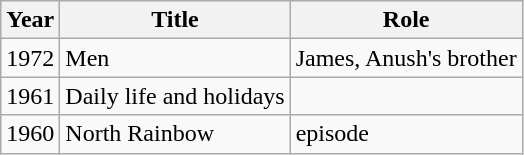<table class="wikitable">
<tr>
<th>Year</th>
<th>Title</th>
<th>Role</th>
</tr>
<tr>
<td>1972</td>
<td>Men</td>
<td>James, Anush's brother</td>
</tr>
<tr>
<td>1961</td>
<td>Daily life and holidays</td>
<td></td>
</tr>
<tr>
<td>1960</td>
<td>North Rainbow</td>
<td>episode</td>
</tr>
</table>
